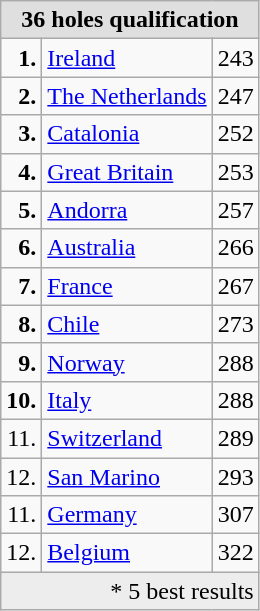<table class="wikitable">
<tr align=center style="background:#dfdfdf;">
<td colspan=3 align=center><strong>36 holes qualification</strong></td>
</tr>
<tr align=left>
<td align=right><strong>1.</strong></td>
<td> <a href='#'>Ireland</a></td>
<td>243</td>
</tr>
<tr align=left>
<td align=right><strong>2.</strong></td>
<td> <a href='#'>The Netherlands</a></td>
<td>247</td>
</tr>
<tr align=left>
<td align=right><strong>3.</strong></td>
<td> <a href='#'>Catalonia</a></td>
<td>252</td>
</tr>
<tr align=left>
<td align=right><strong>4.</strong></td>
<td> <a href='#'>Great Britain</a></td>
<td>253</td>
</tr>
<tr align=left>
<td align=right><strong>5.</strong></td>
<td> <a href='#'>Andorra</a></td>
<td>257</td>
</tr>
<tr align=left>
<td align=right><strong>6.</strong></td>
<td> <a href='#'>Australia</a></td>
<td>266</td>
</tr>
<tr align=left>
<td align=right><strong>7.</strong></td>
<td> <a href='#'>France</a></td>
<td>267</td>
</tr>
<tr align=left>
<td align=right><strong>8.</strong></td>
<td> <a href='#'>Chile</a></td>
<td>273</td>
</tr>
<tr align=left>
<td align=right><strong>9.</strong></td>
<td> <a href='#'>Norway</a></td>
<td>288</td>
</tr>
<tr align=left>
<td align=right><strong>10. </strong></td>
<td> <a href='#'>Italy</a></td>
<td>288</td>
</tr>
<tr align=left>
<td align=right>11.</td>
<td> <a href='#'>Switzerland</a></td>
<td>289</td>
</tr>
<tr align=left>
<td align=right>12.</td>
<td> <a href='#'>San Marino</a></td>
<td>293</td>
</tr>
<tr align=left>
<td align=right>11.</td>
<td> <a href='#'>Germany</a></td>
<td>307</td>
</tr>
<tr align=left>
<td align=right>12.</td>
<td> <a href='#'>Belgium</a></td>
<td>322</td>
</tr>
<tr align=center style="background:#ededed;">
<td colspan=3 align=right>* 5 best results</td>
</tr>
</table>
